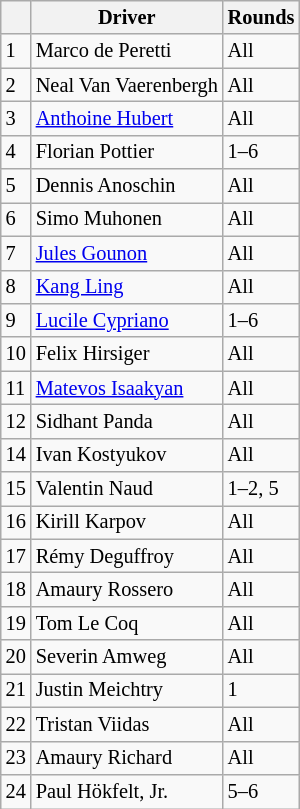<table class="wikitable" style="font-size: 85%;">
<tr>
<th></th>
<th>Driver</th>
<th>Rounds</th>
</tr>
<tr>
<td>1</td>
<td> Marco de Peretti</td>
<td>All</td>
</tr>
<tr>
<td>2</td>
<td> Neal Van Vaerenbergh</td>
<td>All</td>
</tr>
<tr>
<td>3</td>
<td> <a href='#'>Anthoine Hubert</a></td>
<td>All</td>
</tr>
<tr>
<td>4</td>
<td> Florian Pottier</td>
<td>1–6</td>
</tr>
<tr>
<td>5</td>
<td> Dennis Anoschin</td>
<td>All</td>
</tr>
<tr>
<td>6</td>
<td> Simo Muhonen</td>
<td>All</td>
</tr>
<tr>
<td>7</td>
<td> <a href='#'>Jules Gounon</a></td>
<td>All</td>
</tr>
<tr>
<td>8</td>
<td> <a href='#'>Kang Ling</a></td>
<td>All</td>
</tr>
<tr>
<td>9</td>
<td> <a href='#'>Lucile Cypriano</a></td>
<td>1–6</td>
</tr>
<tr>
<td>10</td>
<td> Felix Hirsiger</td>
<td>All</td>
</tr>
<tr>
<td>11</td>
<td> <a href='#'>Matevos Isaakyan</a></td>
<td>All</td>
</tr>
<tr>
<td>12</td>
<td> Sidhant Panda</td>
<td>All</td>
</tr>
<tr>
<td>14</td>
<td> Ivan Kostyukov</td>
<td>All</td>
</tr>
<tr>
<td>15</td>
<td> Valentin Naud</td>
<td>1–2, 5</td>
</tr>
<tr>
<td>16</td>
<td> Kirill Karpov</td>
<td>All</td>
</tr>
<tr>
<td>17</td>
<td> Rémy Deguffroy</td>
<td>All</td>
</tr>
<tr>
<td>18</td>
<td> Amaury Rossero</td>
<td>All</td>
</tr>
<tr>
<td>19</td>
<td> Tom Le Coq</td>
<td>All</td>
</tr>
<tr>
<td>20</td>
<td> Severin Amweg</td>
<td>All</td>
</tr>
<tr>
<td>21</td>
<td> Justin Meichtry</td>
<td>1</td>
</tr>
<tr>
<td>22</td>
<td> Tristan Viidas</td>
<td>All</td>
</tr>
<tr>
<td>23</td>
<td> Amaury Richard</td>
<td>All</td>
</tr>
<tr>
<td>24</td>
<td> Paul Hökfelt, Jr.</td>
<td>5–6</td>
</tr>
</table>
